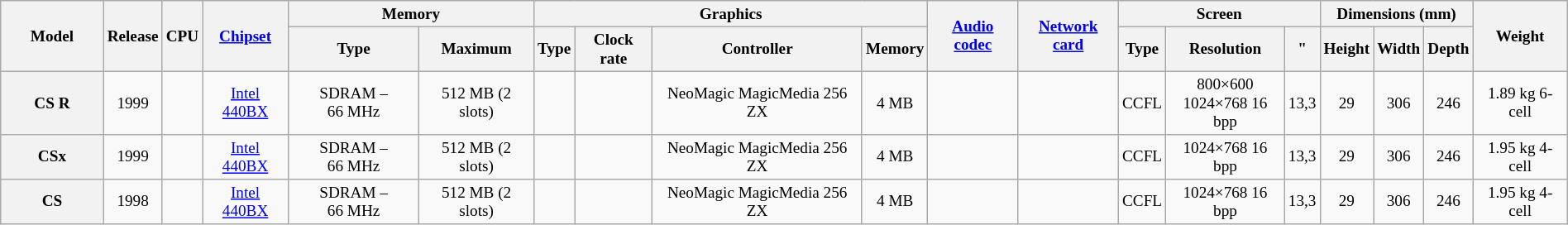<table class="wikitable" style="font-size: 80%; text-align: center; width: 100%;">
<tr>
<th rowspan=2 style="width:6em">Model</th>
<th rowspan=2>Release</th>
<th rowspan=2>CPU</th>
<th rowspan=2><a href='#'>Chipset</a></th>
<th colspan=2>Memory</th>
<th colspan=4>Graphics</th>
<th rowspan=2><a href='#'>Audio codec</a></th>
<th rowspan=2><a href='#'>Network card</a></th>
<th colspan=3>Screen</th>
<th colspan="3">Dimensions (mm)</th>
<th rowspan="2">Weight</th>
</tr>
<tr>
<th>Type</th>
<th>Maximum</th>
<th>Type</th>
<th>Clock rate</th>
<th>Controller</th>
<th>Memory</th>
<th>Type</th>
<th>Resolution</th>
<th>"</th>
<th>Height</th>
<th>Width</th>
<th>Depth</th>
</tr>
<tr>
<th>CS R</th>
<td>1999</td>
<td></td>
<td><a href='#'>Intel 440BX</a></td>
<td>SDRAM – 66 MHz</td>
<td>512 MB (2 slots)</td>
<td></td>
<td></td>
<td>NeoMagic MagicMedia 256 ZX</td>
<td>4 MB</td>
<td></td>
<td></td>
<td>CCFL</td>
<td>800×600<br>1024×768 16 bpp</td>
<td>13,3</td>
<td>29</td>
<td>306</td>
<td>246</td>
<td>1.89 kg 6-cell</td>
</tr>
<tr>
<th>CSx</th>
<td>1999</td>
<td></td>
<td><a href='#'>Intel 440BX</a></td>
<td>SDRAM – 66 MHz</td>
<td>512 MB (2 slots)</td>
<td></td>
<td></td>
<td>NeoMagic MagicMedia 256 ZX</td>
<td>4 MB</td>
<td></td>
<td></td>
<td>CCFL</td>
<td>1024×768 16 bpp</td>
<td>13,3</td>
<td>29</td>
<td>306</td>
<td>246</td>
<td>1.95 kg 4-cell</td>
</tr>
<tr>
<th>CS</th>
<td>1998</td>
<td></td>
<td><a href='#'>Intel 440BX</a></td>
<td>SDRAM – 66 MHz</td>
<td>512 MB (2 slots)</td>
<td></td>
<td></td>
<td>NeoMagic MagicMedia 256 ZX</td>
<td>4 MB</td>
<td></td>
<td></td>
<td>CCFL</td>
<td>1024×768 16 bpp</td>
<td>13,3</td>
<td>29</td>
<td>306</td>
<td>246</td>
<td>1.95 kg 4-cell</td>
</tr>
</table>
